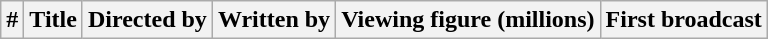<table class="wikitable plainrowheaders" border="1" style="background:white;">
<tr>
<th>#</th>
<th>Title</th>
<th>Directed by</th>
<th>Written by</th>
<th>Viewing figure (millions)</th>
<th>First broadcast<br>


</th>
</tr>
</table>
